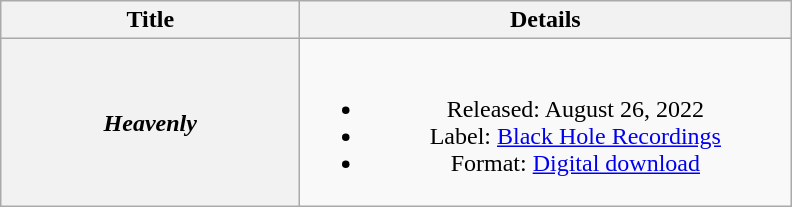<table class="wikitable plainrowheaders" style="text-align:center;">
<tr>
<th style="width:12em;">Title</th>
<th style="width:20em;">Details</th>
</tr>
<tr>
<th scope="row"><em>Heavenly</em></th>
<td><br><ul><li>Released: August 26, 2022</li><li>Label: <a href='#'>Black Hole Recordings</a></li><li>Format: <a href='#'>Digital download</a></li></ul></td>
</tr>
</table>
